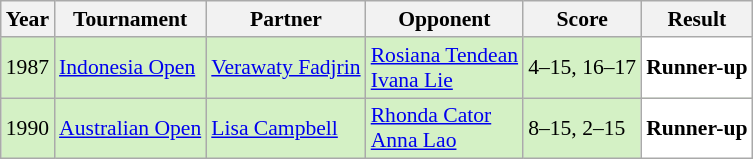<table class="sortable wikitable" style="font-size: 90%;">
<tr>
<th>Year</th>
<th>Tournament</th>
<th>Partner</th>
<th>Opponent</th>
<th>Score</th>
<th>Result</th>
</tr>
<tr style="background:#D4F1C5">
<td align="center">1987</td>
<td align="left"><a href='#'>Indonesia Open</a></td>
<td align="left"> <a href='#'>Verawaty Fadjrin</a></td>
<td align="left"> <a href='#'>Rosiana Tendean</a><br> <a href='#'>Ivana Lie</a></td>
<td align="left">4–15, 16–17</td>
<td style="text-align:left; background:white"> <strong>Runner-up</strong></td>
</tr>
<tr style="background:#D4F1C5">
<td align="center">1990</td>
<td align="left"><a href='#'>Australian Open</a></td>
<td align="left"> <a href='#'>Lisa Campbell</a></td>
<td align="left"> <a href='#'>Rhonda Cator</a><br>  <a href='#'>Anna Lao</a></td>
<td align="left">8–15, 2–15</td>
<td style="text-align:left; background:white"> <strong>Runner-up</strong></td>
</tr>
</table>
